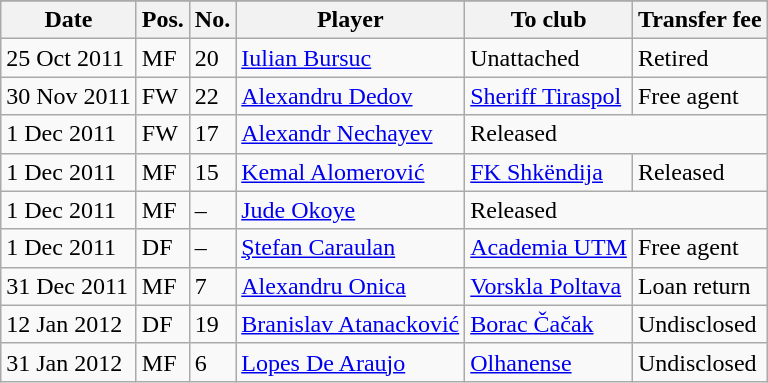<table class="wikitable">
<tr>
</tr>
<tr>
<th>Date</th>
<th>Pos.</th>
<th>No.</th>
<th>Player</th>
<th>To club</th>
<th>Transfer fee</th>
</tr>
<tr>
<td>25 Oct 2011</td>
<td>MF</td>
<td>20</td>
<td><a href='#'>Iulian Bursuc</a></td>
<td>Unattached</td>
<td>Retired</td>
</tr>
<tr>
<td>30 Nov 2011</td>
<td>FW</td>
<td>22</td>
<td><a href='#'>Alexandru Dedov</a></td>
<td><a href='#'>Sheriff Tiraspol</a></td>
<td>Free agent</td>
</tr>
<tr>
<td>1 Dec 2011</td>
<td>FW</td>
<td>17</td>
<td><a href='#'>Alexandr Nechayev</a></td>
<td colspan="3">Released</td>
</tr>
<tr>
<td>1 Dec 2011</td>
<td>MF</td>
<td>15</td>
<td><a href='#'>Kemal Alomerović</a></td>
<td><a href='#'>FK Shkëndija</a></td>
<td>Released</td>
</tr>
<tr>
<td>1 Dec 2011</td>
<td>MF</td>
<td>–</td>
<td><a href='#'>Jude Okoye</a></td>
<td colspan="3">Released</td>
</tr>
<tr>
<td>1 Dec 2011</td>
<td>DF</td>
<td>–</td>
<td><a href='#'>Ştefan Caraulan</a></td>
<td><a href='#'>Academia UTM</a></td>
<td>Free agent</td>
</tr>
<tr>
<td>31 Dec 2011</td>
<td>MF</td>
<td>7</td>
<td><a href='#'>Alexandru Onica</a></td>
<td><a href='#'>Vorskla Poltava</a></td>
<td>Loan return</td>
</tr>
<tr>
<td>12 Jan 2012</td>
<td>DF</td>
<td>19</td>
<td><a href='#'>Branislav Atanacković</a></td>
<td><a href='#'>Borac Čačak</a></td>
<td>Undisclosed</td>
</tr>
<tr>
<td>31 Jan 2012</td>
<td>MF</td>
<td>6</td>
<td><a href='#'>Lopes De Araujo</a></td>
<td><a href='#'>Olhanense</a></td>
<td>Undisclosed</td>
</tr>
</table>
